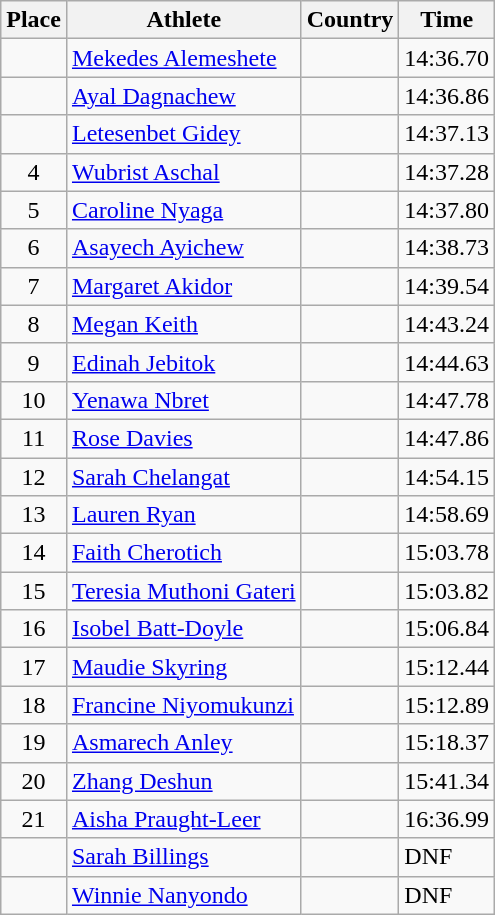<table class="wikitable mw-datatable sortable">
<tr>
<th>Place</th>
<th>Athlete</th>
<th>Country</th>
<th>Time</th>
</tr>
<tr>
<td align=center></td>
<td><a href='#'>Mekedes Alemeshete</a></td>
<td></td>
<td>14:36.70</td>
</tr>
<tr>
<td align=center></td>
<td><a href='#'>Ayal Dagnachew</a></td>
<td></td>
<td>14:36.86</td>
</tr>
<tr>
<td align=center></td>
<td><a href='#'>Letesenbet Gidey</a></td>
<td></td>
<td>14:37.13</td>
</tr>
<tr>
<td align=center>4</td>
<td><a href='#'>Wubrist Aschal</a></td>
<td></td>
<td>14:37.28</td>
</tr>
<tr>
<td align=center>5</td>
<td><a href='#'>Caroline Nyaga</a></td>
<td></td>
<td>14:37.80</td>
</tr>
<tr>
<td align=center>6</td>
<td><a href='#'>Asayech Ayichew</a></td>
<td></td>
<td>14:38.73</td>
</tr>
<tr>
<td align=center>7</td>
<td><a href='#'>Margaret Akidor</a></td>
<td></td>
<td>14:39.54</td>
</tr>
<tr>
<td align=center>8</td>
<td><a href='#'>Megan Keith</a></td>
<td></td>
<td>14:43.24</td>
</tr>
<tr>
<td align=center>9</td>
<td><a href='#'>Edinah Jebitok</a></td>
<td></td>
<td>14:44.63</td>
</tr>
<tr>
<td align=center>10</td>
<td><a href='#'>Yenawa Nbret</a></td>
<td></td>
<td>14:47.78</td>
</tr>
<tr>
<td align=center>11</td>
<td><a href='#'>Rose Davies</a></td>
<td></td>
<td>14:47.86</td>
</tr>
<tr>
<td align=center>12</td>
<td><a href='#'>Sarah Chelangat</a></td>
<td></td>
<td>14:54.15</td>
</tr>
<tr>
<td align=center>13</td>
<td><a href='#'>Lauren Ryan</a></td>
<td></td>
<td>14:58.69</td>
</tr>
<tr>
<td align=center>14</td>
<td><a href='#'>Faith Cherotich</a></td>
<td></td>
<td>15:03.78</td>
</tr>
<tr>
<td align=center>15</td>
<td><a href='#'>Teresia Muthoni Gateri</a></td>
<td></td>
<td>15:03.82</td>
</tr>
<tr>
<td align=center>16</td>
<td><a href='#'>Isobel Batt-Doyle</a></td>
<td></td>
<td>15:06.84</td>
</tr>
<tr>
<td align=center>17</td>
<td><a href='#'>Maudie Skyring</a></td>
<td></td>
<td>15:12.44</td>
</tr>
<tr>
<td align=center>18</td>
<td><a href='#'>Francine Niyomukunzi</a></td>
<td></td>
<td>15:12.89</td>
</tr>
<tr>
<td align=center>19</td>
<td><a href='#'>Asmarech Anley</a></td>
<td></td>
<td>15:18.37</td>
</tr>
<tr>
<td align=center>20</td>
<td><a href='#'>Zhang Deshun</a></td>
<td></td>
<td>15:41.34</td>
</tr>
<tr>
<td align=center>21</td>
<td><a href='#'>Aisha Praught-Leer</a></td>
<td></td>
<td>16:36.99</td>
</tr>
<tr>
<td align=center></td>
<td><a href='#'>Sarah Billings</a></td>
<td></td>
<td>DNF</td>
</tr>
<tr>
<td align=center></td>
<td><a href='#'>Winnie Nanyondo</a></td>
<td></td>
<td>DNF</td>
</tr>
</table>
